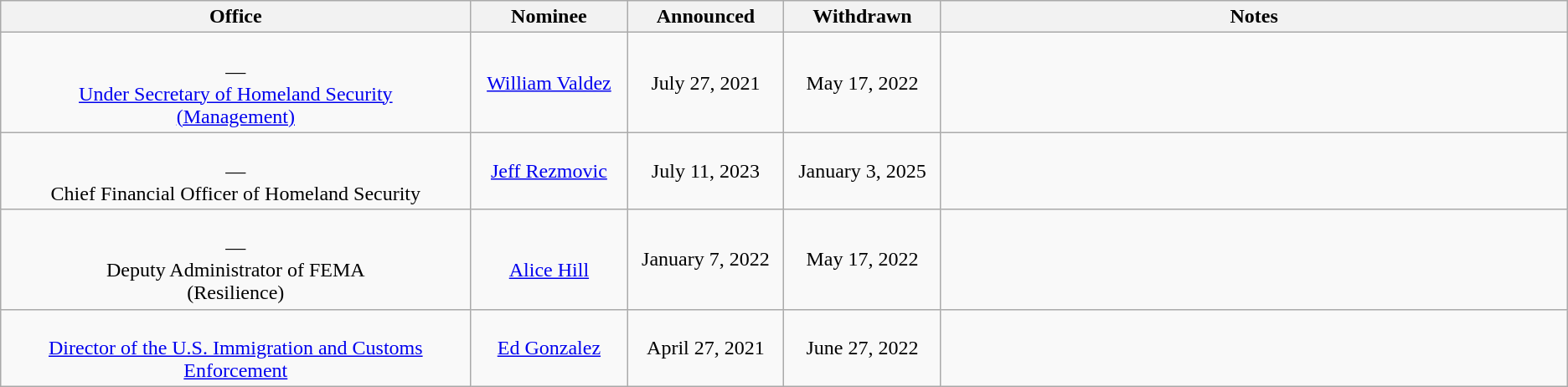<table class="wikitable sortable" style="text-align:center">
<tr>
<th style="width:30%;">Office</th>
<th style="width:10%;">Nominee</th>
<th style="width:10%;" data-sort-type="date">Announced</th>
<th style="width:10%;" data-sort-type="date">Withdrawn</th>
<th style="width:50%;">Notes</th>
</tr>
<tr>
<td><br>—<br><a href='#'>Under Secretary of Homeland Security<br>(Management)</a></td>
<td><a href='#'>William Valdez</a></td>
<td>July 27, 2021</td>
<td>May 17, 2022</td>
<td style="text-align:left; padding:1%;"></td>
</tr>
<tr>
<td><br>—<br>Chief Financial Officer of Homeland Security</td>
<td><a href='#'>Jeff Rezmovic</a></td>
<td>July 11, 2023</td>
<td>January 3, 2025</td>
<td style="text-align:left; padding:1%;"></td>
</tr>
<tr>
<td><br>—<br>Deputy Administrator of FEMA<br>(Resilience)</td>
<td><br><a href='#'>Alice Hill</a></td>
<td>January 7, 2022</td>
<td>May 17, 2022</td>
<td style="text-align:left; padding:1%;"></td>
</tr>
<tr>
<td><br><a href='#'>Director of the U.S. Immigration and Customs Enforcement</a></td>
<td><a href='#'>Ed Gonzalez</a></td>
<td>April 27, 2021</td>
<td>June 27, 2022</td>
<td style="text-align:left; padding:1%;"></td>
</tr>
</table>
